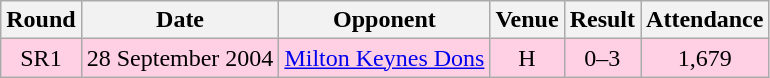<table class="wikitable sortable" style="text-align:center;">
<tr>
<th>Round</th>
<th>Date</th>
<th>Opponent</th>
<th>Venue</th>
<th>Result</th>
<th>Attendance</th>
</tr>
<tr style="background:#ffd0e3;">
<td>SR1</td>
<td>28 September 2004</td>
<td><a href='#'>Milton Keynes Dons</a></td>
<td>H</td>
<td>0–3</td>
<td>1,679</td>
</tr>
</table>
